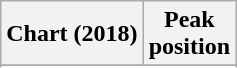<table class="wikitable sortable plainrowheaders" style="text-align:center">
<tr>
<th scope="col">Chart (2018)</th>
<th scope="col">Peak<br> position</th>
</tr>
<tr>
</tr>
<tr>
</tr>
<tr>
</tr>
</table>
